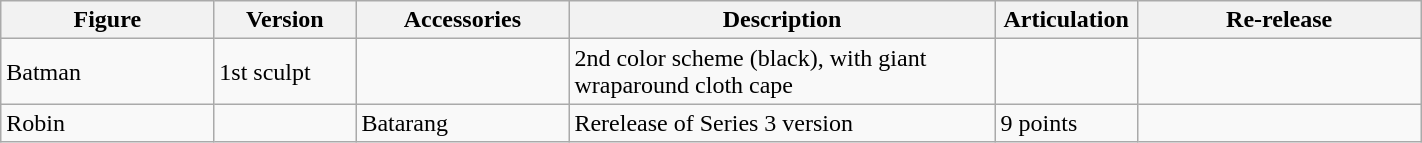<table class="wikitable" width="75%">
<tr>
<th width=15%><strong>Figure</strong></th>
<th width=10%><strong>Version</strong></th>
<th width=15%><strong>Accessories</strong></th>
<th width=30%><strong>Description</strong></th>
<th width=10%><strong>Articulation</strong></th>
<th width=20%><strong>Re-release</strong></th>
</tr>
<tr>
<td>Batman</td>
<td>1st sculpt</td>
<td></td>
<td>2nd color scheme (black), with giant wraparound cloth cape</td>
<td></td>
<td></td>
</tr>
<tr>
<td>Robin</td>
<td></td>
<td>Batarang</td>
<td>Rerelease of Series 3 version</td>
<td>9 points</td>
<td></td>
</tr>
</table>
